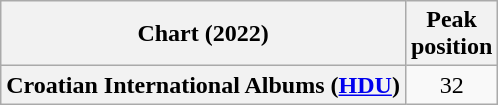<table class="wikitable sortable plainrowheaders" style="text-align:center">
<tr>
<th scope="col">Chart (2022)</th>
<th scope="col">Peak<br>position</th>
</tr>
<tr>
<th scope="row">Croatian International Albums (<a href='#'>HDU</a>)</th>
<td>32</td>
</tr>
</table>
